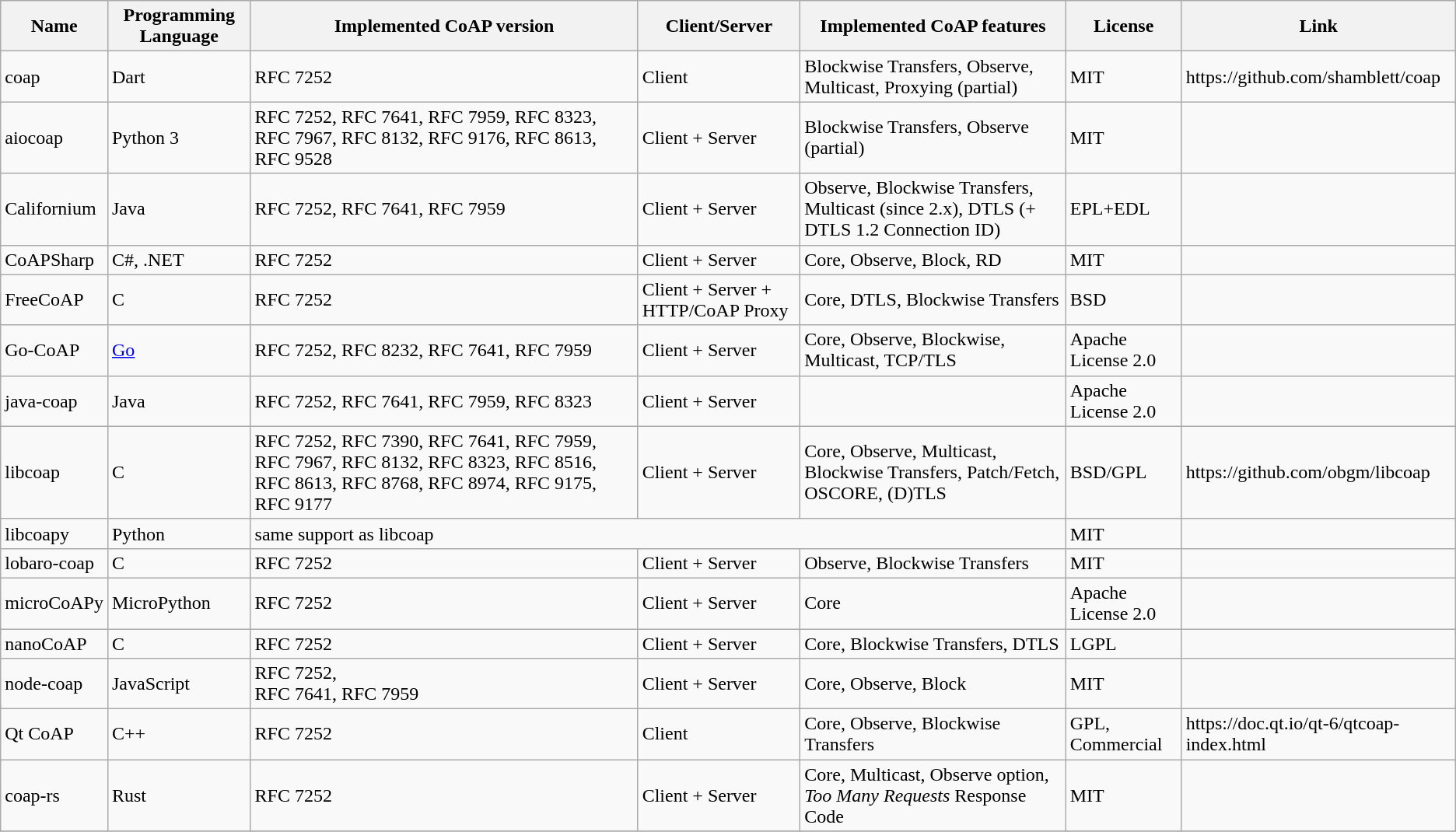<table class="wikitable sortable">
<tr>
<th>Name</th>
<th>Programming Language</th>
<th>Implemented CoAP version</th>
<th>Client/Server</th>
<th>Implemented CoAP features</th>
<th>License</th>
<th>Link</th>
</tr>
<tr>
<td>coap</td>
<td>Dart</td>
<td>RFC 7252</td>
<td>Client</td>
<td>Blockwise Transfers, Observe, Multicast, Proxying (partial)</td>
<td>MIT</td>
<td>https://github.com/shamblett/coap</td>
</tr>
<tr>
<td>aiocoap</td>
<td>Python 3</td>
<td>RFC 7252, RFC 7641, RFC 7959, RFC 8323, RFC 7967, RFC 8132, RFC 9176, RFC 8613, RFC 9528</td>
<td>Client + Server</td>
<td>Blockwise Transfers, Observe (partial)</td>
<td>MIT</td>
<td></td>
</tr>
<tr>
<td>Californium</td>
<td>Java</td>
<td>RFC 7252, RFC 7641, RFC 7959</td>
<td>Client + Server</td>
<td>Observe, Blockwise Transfers, Multicast (since 2.x), DTLS (+ DTLS 1.2 Connection ID)</td>
<td>EPL+EDL</td>
<td> </td>
</tr>
<tr>
<td>CoAPSharp</td>
<td>C#, .NET</td>
<td>RFC 7252</td>
<td>Client + Server</td>
<td>Core, Observe, Block, RD</td>
<td>MIT</td>
<td></td>
</tr>
<tr>
<td>FreeCoAP</td>
<td>C</td>
<td>RFC 7252</td>
<td>Client + Server + HTTP/CoAP Proxy</td>
<td>Core, DTLS, Blockwise Transfers</td>
<td>BSD</td>
<td></td>
</tr>
<tr>
<td>Go-CoAP</td>
<td><a href='#'>Go</a></td>
<td>RFC 7252, RFC 8232, RFC 7641, RFC 7959</td>
<td>Client + Server</td>
<td>Core, Observe, Blockwise, Multicast, TCP/TLS</td>
<td>Apache License 2.0</td>
<td></td>
</tr>
<tr>
<td>java-coap</td>
<td>Java</td>
<td>RFC 7252, RFC 7641, RFC 7959, RFC 8323</td>
<td>Client + Server</td>
<td></td>
<td>Apache License 2.0</td>
<td></td>
</tr>
<tr>
<td>libcoap</td>
<td>C</td>
<td>RFC 7252, RFC 7390, RFC 7641, RFC 7959, RFC 7967, RFC 8132, RFC 8323, RFC 8516, RFC 8613, RFC 8768, RFC 8974, RFC 9175, RFC 9177</td>
<td>Client + Server</td>
<td>Core, Observe, Multicast, Blockwise Transfers, Patch/Fetch, OSCORE, (D)TLS</td>
<td>BSD/GPL</td>
<td>https://github.com/obgm/libcoap</td>
</tr>
<tr>
<td>libcoapy</td>
<td>Python</td>
<td colspan="3">same support as libcoap</td>
<td>MIT</td>
<td></td>
</tr>
<tr>
<td>lobaro-coap</td>
<td>C</td>
<td>RFC 7252</td>
<td>Client + Server</td>
<td>Observe, Blockwise Transfers</td>
<td>MIT</td>
<td></td>
</tr>
<tr>
<td>microCoAPy</td>
<td>MicroPython</td>
<td>RFC 7252</td>
<td>Client + Server</td>
<td>Core</td>
<td>Apache License 2.0</td>
<td></td>
</tr>
<tr>
<td>nanoCoAP</td>
<td>C</td>
<td>RFC 7252</td>
<td>Client + Server</td>
<td>Core, Blockwise Transfers, DTLS</td>
<td>LGPL</td>
<td></td>
</tr>
<tr>
<td>node-coap</td>
<td>JavaScript</td>
<td>RFC 7252,<br>RFC 7641, RFC 7959</td>
<td>Client + Server</td>
<td>Core, Observe, Block</td>
<td>MIT</td>
<td></td>
</tr>
<tr>
<td>Qt CoAP</td>
<td>C++</td>
<td>RFC 7252</td>
<td>Client</td>
<td>Core, Observe, Blockwise Transfers</td>
<td>GPL, Commercial</td>
<td>https://doc.qt.io/qt-6/qtcoap-index.html</td>
</tr>
<tr>
<td>coap-rs</td>
<td>Rust</td>
<td>RFC 7252</td>
<td>Client + Server</td>
<td>Core, Multicast, Observe option, <em>Too Many Requests</em> Response Code</td>
<td>MIT</td>
<td><br></td>
</tr>
<tr>
</tr>
</table>
